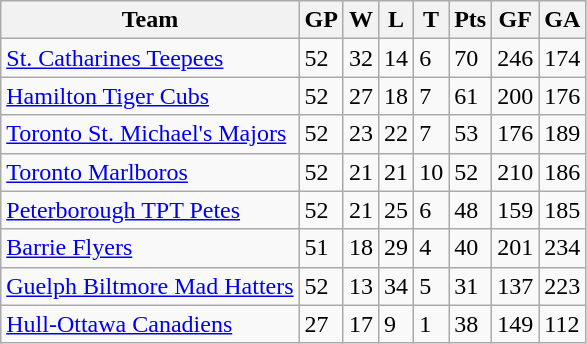<table class="wikitable">
<tr>
<th>Team</th>
<th>GP</th>
<th>W</th>
<th>L</th>
<th>T</th>
<th>Pts</th>
<th>GF</th>
<th>GA</th>
</tr>
<tr>
<td><a href='#'>St. Catharines Teepees</a></td>
<td>52</td>
<td>32</td>
<td>14</td>
<td>6</td>
<td>70</td>
<td>246</td>
<td>174</td>
</tr>
<tr>
<td><a href='#'>Hamilton Tiger Cubs</a></td>
<td>52</td>
<td>27</td>
<td>18</td>
<td>7</td>
<td>61</td>
<td>200</td>
<td>176</td>
</tr>
<tr>
<td><a href='#'>Toronto St. Michael's Majors</a></td>
<td>52</td>
<td>23</td>
<td>22</td>
<td>7</td>
<td>53</td>
<td>176</td>
<td>189</td>
</tr>
<tr>
<td><a href='#'>Toronto Marlboros</a></td>
<td>52</td>
<td>21</td>
<td>21</td>
<td>10</td>
<td>52</td>
<td>210</td>
<td>186</td>
</tr>
<tr>
<td><a href='#'>Peterborough TPT Petes</a></td>
<td>52</td>
<td>21</td>
<td>25</td>
<td>6</td>
<td>48</td>
<td>159</td>
<td>185</td>
</tr>
<tr>
<td><a href='#'>Barrie Flyers</a></td>
<td>51</td>
<td>18</td>
<td>29</td>
<td>4</td>
<td>40</td>
<td>201</td>
<td>234</td>
</tr>
<tr>
<td><a href='#'>Guelph Biltmore Mad Hatters</a></td>
<td>52</td>
<td>13</td>
<td>34</td>
<td>5</td>
<td>31</td>
<td>137</td>
<td>223</td>
</tr>
<tr>
<td><a href='#'>Hull-Ottawa Canadiens</a></td>
<td>27</td>
<td>17</td>
<td>9</td>
<td>1</td>
<td>38</td>
<td>149</td>
<td>112</td>
</tr>
</table>
